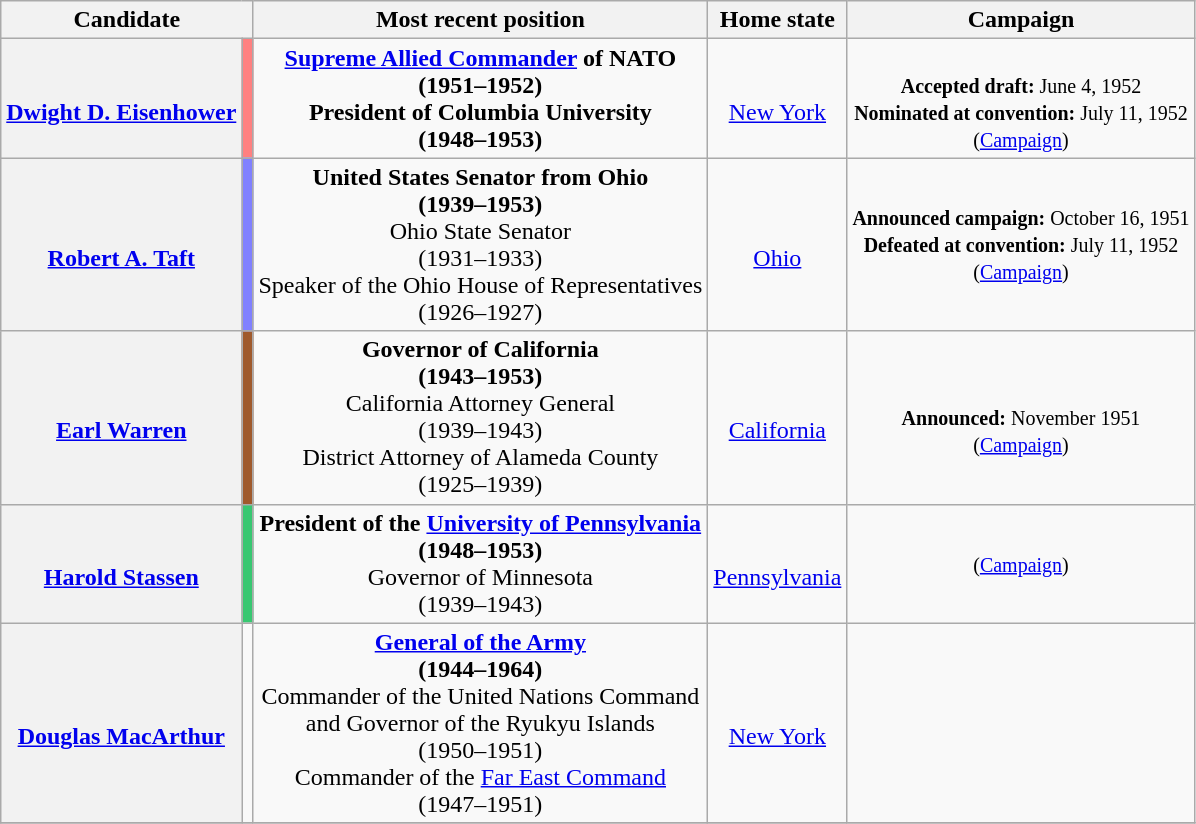<table class="wikitable sortable" style="text-align:center;">
<tr>
<th colspan="2">Candidate</th>
<th class="unsortable">Most recent position</th>
<th>Home state</th>
<th data-sort-type="date">Campaign</th>
</tr>
<tr>
<th data-sort-value="Eisenhower" scope="row"><br><a href='#'>Dwight D. Eisenhower</a></th>
<td style="background:#FF8080;"></td>
<td><strong><a href='#'>Supreme Allied Commander</a> of NATO<br>(1951–1952)<br>President of Columbia University<br>(1948–1953)</strong></td>
<td><br><a href='#'>New York</a></td>
<td><small><br><strong>Accepted draft:</strong> June 4, 1952<br><strong>Nominated at convention:</strong> July 11, 1952<br>(<a href='#'>Campaign</a>)</small></td>
</tr>
<tr>
<th scope="row" data-sort-value="Taft"><br><a href='#'>Robert A. Taft</a></th>
<td style="background:#8080FF;"></td>
<td><strong>United States Senator</strong> <strong>from Ohio<br>(1939–1953)</strong><br>Ohio State Senator<br>(1931–1933)<br>Speaker of the Ohio House of Representatives<br>(1926–1927)</td>
<td><br><a href='#'>Ohio</a></td>
<td data-sort-value="03-04-2016"><small><strong>Announced campaign:</strong> October 16, 1951<br><strong>Defeated at convention:</strong> July 11, 1952<br>(<a href='#'>Campaign</a>)</small></td>
</tr>
<tr>
<th scope="row" data-sort-value="Warren"><br><a href='#'>Earl Warren</a></th>
<td style="background:#A05A2C;"></td>
<td><strong>Governor of California<br>(1943–1953)</strong><br>California Attorney General<br>(1939–1943)<br>District Attorney of Alameda County<br>(1925–1939)</td>
<td><br><a href='#'>California</a></td>
<td data-sort-value="03-04-2016"><small><br><strong>Announced:</strong> November 1951<br>(<a href='#'>Campaign</a>)</small></td>
</tr>
<tr>
<th scope="row" data-sort-value="Stassen"><br><a href='#'>Harold Stassen</a></th>
<td style="background:#37C871;"></td>
<td><strong>President of the <a href='#'>University of Pennsylvania</a><br>(1948–1953)</strong><br>Governor of Minnesota<br>(1939–1943)</td>
<td><br><a href='#'>Pennsylvania</a></td>
<td data-sort-value="03-04-2016"><small>(<a href='#'>Campaign</a>)</small></td>
</tr>
<tr>
<th scope="row" data-sort-value="MacArthur"><br><a href='#'>Douglas MacArthur</a></th>
<td></td>
<td><strong><a href='#'>General of the Army</a><br>(1944–1964)</strong><br>Commander of the United Nations Command<br>and Governor of the Ryukyu Islands<br>(1950–1951)<br>Commander of the <a href='#'>Far East Command</a><br>(1947–1951)</td>
<td><br><a href='#'>New York</a></td>
<td data-sort-value="03-04-2016"></td>
</tr>
<tr>
</tr>
</table>
